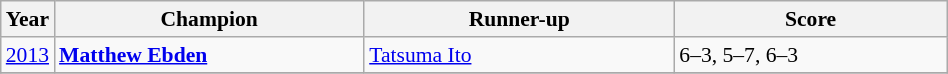<table class="wikitable" style="font-size:90%">
<tr>
<th>Year</th>
<th width="200">Champion</th>
<th width="200">Runner-up</th>
<th width="175">Score</th>
</tr>
<tr>
<td><a href='#'>2013</a></td>
<td> <strong><a href='#'>Matthew Ebden</a></strong></td>
<td> <a href='#'>Tatsuma Ito</a></td>
<td>6–3, 5–7, 6–3</td>
</tr>
<tr>
</tr>
</table>
